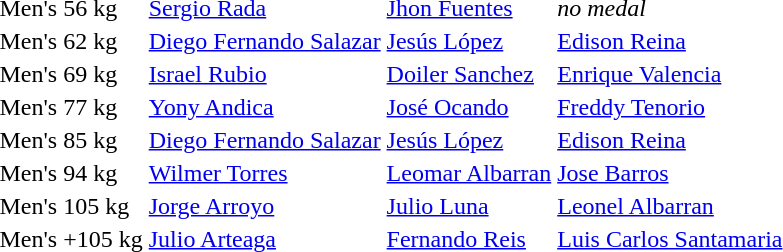<table>
<tr>
<td>Men's 56 kg<br></td>
<td><a href='#'>Sergio Rada</a><br><em></em></td>
<td><a href='#'>Jhon Fuentes</a><br><em></em></td>
<td><em>no medal</em></td>
</tr>
<tr>
<td>Men's 62 kg<br></td>
<td><a href='#'>Diego Fernando Salazar</a><br><em></em></td>
<td><a href='#'>Jesús López</a><br><em></em></td>
<td><a href='#'>Edison Reina</a><br><em></em></td>
</tr>
<tr>
<td>Men's 69 kg<br></td>
<td><a href='#'>Israel Rubio</a><br><em></em></td>
<td><a href='#'>Doiler Sanchez</a><br><em></em></td>
<td><a href='#'>Enrique Valencia</a><br><em></em></td>
</tr>
<tr>
<td>Men's 77 kg<br></td>
<td><a href='#'>Yony Andica</a><br><em></em></td>
<td><a href='#'>José Ocando</a><br><em></em></td>
<td><a href='#'>Freddy Tenorio</a><br><em></em></td>
</tr>
<tr>
<td>Men's 85 kg<br></td>
<td><a href='#'>Diego Fernando Salazar</a><br><em></em></td>
<td><a href='#'>Jesús López</a><br><em></em></td>
<td><a href='#'>Edison Reina</a><br><em></em></td>
</tr>
<tr>
<td>Men's 94 kg<br></td>
<td><a href='#'>Wilmer Torres</a><br><em></em></td>
<td><a href='#'>Leomar Albarran</a><br><em></em></td>
<td><a href='#'>Jose Barros</a><br><em></em></td>
</tr>
<tr>
<td>Men's 105 kg<br></td>
<td><a href='#'>Jorge Arroyo</a><br><em></em></td>
<td><a href='#'>Julio Luna</a><br><em></em></td>
<td><a href='#'>Leonel Albarran</a><br><em></em></td>
</tr>
<tr>
<td>Men's +105 kg<br></td>
<td><a href='#'>Julio Arteaga</a><br><em></em></td>
<td><a href='#'>Fernando Reis</a><br><em></em></td>
<td><a href='#'>Luis Carlos Santamaria</a><br><em></em></td>
</tr>
</table>
